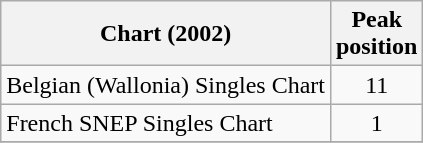<table class="wikitable sortable">
<tr>
<th align="left">Chart (2002)</th>
<th align="center">Peak<br>position</th>
</tr>
<tr>
<td align="left">Belgian (Wallonia) Singles Chart</td>
<td align="center">11</td>
</tr>
<tr>
<td align="left">French SNEP Singles Chart</td>
<td align="center">1</td>
</tr>
<tr>
</tr>
</table>
